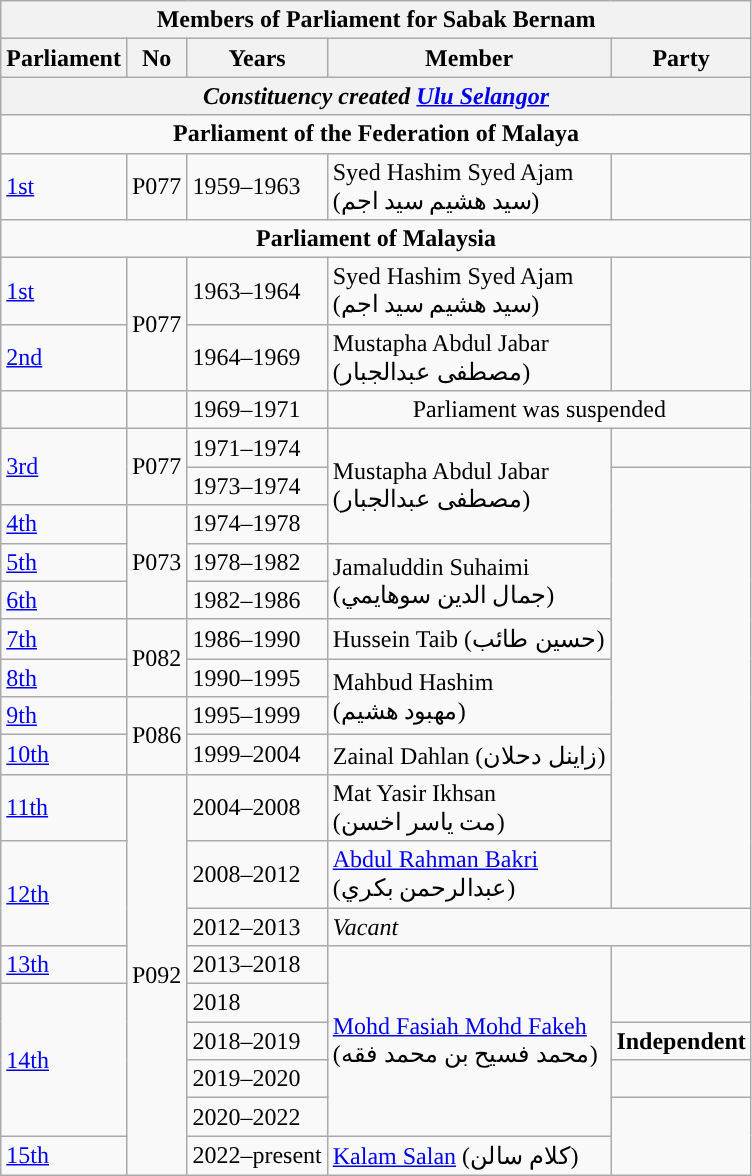<table class=wikitable>
<tr>
<th colspan="5">Members of Parliament for Sabak Bernam</th>
</tr>
<tr>
<th>Parliament</th>
<th>No</th>
<th>Years</th>
<th>Member</th>
<th>Party</th>
</tr>
<tr>
<th colspan="5" align="center"><em>Constituency created <a href='#'>Ulu Selangor</a></em></th>
</tr>
<tr>
<td colspan="5" align="center"><strong>Parliament of the Federation of Malaya</strong></td>
</tr>
<tr>
<td><a href='#'>1st</a></td>
<td>P077</td>
<td>1959–1963</td>
<td>Syed Hashim Syed Ajam <br> (سيد هشيم سيد اجم)</td>
<td></td>
</tr>
<tr>
<td colspan="5" align="center"><strong>Parliament of Malaysia</strong></td>
</tr>
<tr>
<td><a href='#'>1st</a></td>
<td rowspan="2">P077</td>
<td>1963–1964</td>
<td>Syed Hashim Syed Ajam <br> (سيد هشيم سيد اجم)</td>
<td rowspan=2></td>
</tr>
<tr>
<td><a href='#'>2nd</a></td>
<td>1964–1969</td>
<td>Mustapha Abdul Jabar <br> (مصطفى عبدالجبار)</td>
</tr>
<tr>
<td></td>
<td></td>
<td>1969–1971</td>
<td colspan=2 align=center>Parliament was suspended</td>
</tr>
<tr>
<td rowspan=2><a href='#'>3rd</a></td>
<td rowspan="2">P077</td>
<td>1971–1974</td>
<td rowspan=3>Mustapha Abdul Jabar <br> (مصطفى عبدالجبار)</td>
<td></td>
</tr>
<tr>
<td>1973–1974</td>
<td rowspan=10></td>
</tr>
<tr>
<td><a href='#'>4th</a></td>
<td rowspan="3">P073</td>
<td>1974–1978</td>
</tr>
<tr>
<td><a href='#'>5th</a></td>
<td>1978–1982</td>
<td rowspan=2>Jamaluddin Suhaimi <br> (جمال الدين سوهايمي)</td>
</tr>
<tr>
<td><a href='#'>6th</a></td>
<td>1982–1986</td>
</tr>
<tr>
<td><a href='#'>7th</a></td>
<td rowspan="2">P082</td>
<td>1986–1990</td>
<td>Hussein Taib (حسين طائب)</td>
</tr>
<tr>
<td><a href='#'>8th</a></td>
<td>1990–1995</td>
<td rowspan=2>Mahbud Hashim <br> (مهبود هشيم)</td>
</tr>
<tr>
<td><a href='#'>9th</a></td>
<td rowspan="2">P086</td>
<td>1995–1999</td>
</tr>
<tr>
<td><a href='#'>10th</a></td>
<td>1999–2004</td>
<td>Zainal Dahlan (زاينل دحلان)</td>
</tr>
<tr>
<td><a href='#'>11th</a></td>
<td rowspan="9">P092</td>
<td>2004–2008</td>
<td>Mat Yasir Ikhsan <br> (مت ياسر اخسن)</td>
</tr>
<tr>
<td rowspan=2><a href='#'>12th</a></td>
<td>2008–2012</td>
<td><a href='#'>Abdul Rahman Bakri</a>  <br>(عبدالرحمن بکري)</td>
</tr>
<tr>
<td>2012–2013</td>
<td colspan="2"><em>Vacant</em></td>
</tr>
<tr>
<td><a href='#'>13th</a></td>
<td>2013–2018</td>
<td rowspan="5"><a href='#'>Mohd Fasiah Mohd Fakeh</a> <br> (محمد فسيح بن محمد فقه)</td>
<td rowspan="2"></td>
</tr>
<tr>
<td rowspan="4"><a href='#'>14th</a></td>
<td>2018</td>
</tr>
<tr>
<td>2018–2019</td>
<td><strong>Independent</strong></td>
</tr>
<tr>
<td>2019–2020</td>
<td></td>
</tr>
<tr>
<td>2020–2022</td>
<td rowspan="2"></td>
</tr>
<tr>
<td><a href='#'>15th</a></td>
<td>2022–present</td>
<td><a href='#'>Kalam Salan</a> (كلام سالن)</td>
</tr>
</table>
